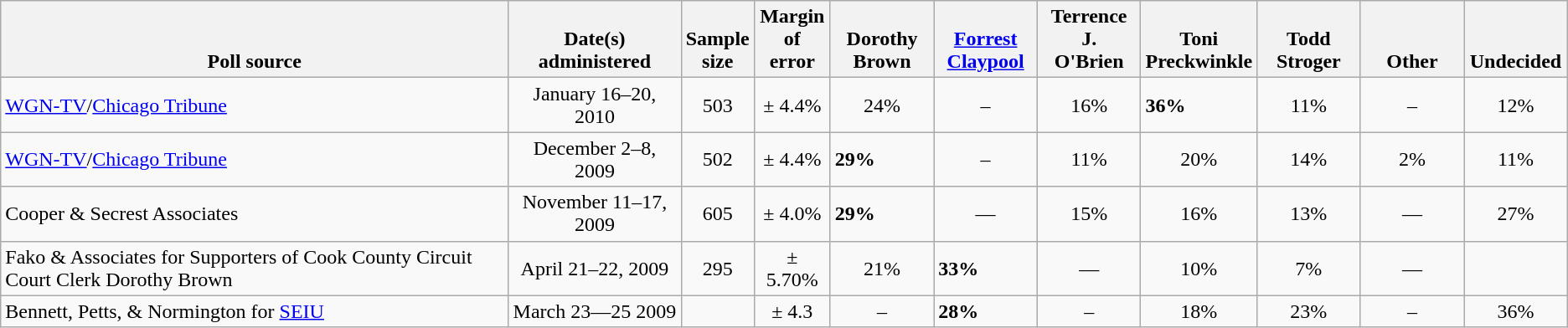<table class="wikitable">
<tr valign=bottom>
<th>Poll source</th>
<th>Date(s)<br>administered</th>
<th>Sample<br>size</th>
<th>Margin<br>of error</th>
<th style="width:75px;">Dorothy <br>Brown</th>
<th style="width:75px;"><a href='#'>Forrest<br>Claypool</a></th>
<th style="width:75px;">Terrence J.<br>O'Brien</th>
<th style="width:75px;">Toni <br>Preckwinkle</th>
<th style="width:75px;">Todd<br>Stroger</th>
<th style="width:75px;">Other</th>
<th style="width:75px;">Undecided</th>
</tr>
<tr>
<td><a href='#'>WGN-TV</a>/<a href='#'>Chicago Tribune</a></td>
<td align=center>January 16–20, 2010</td>
<td align=center>503</td>
<td align=center>± 4.4%</td>
<td align=center>24%</td>
<td align=center>–</td>
<td align=center>16%</td>
<td><strong>36%</strong></td>
<td align=center>11%</td>
<td align=center>–</td>
<td align=center>12%</td>
</tr>
<tr>
<td><a href='#'>WGN-TV</a>/<a href='#'>Chicago Tribune</a></td>
<td align=center>December 2–8, 2009</td>
<td align=center>502</td>
<td align=center>± 4.4%</td>
<td><strong>29%</strong></td>
<td align=center>–</td>
<td align=center>11%</td>
<td align=center>20%</td>
<td align=center>14%</td>
<td align=center>2%</td>
<td align=center>11%</td>
</tr>
<tr>
<td>Cooper & Secrest Associates</td>
<td align=center>November 11–17, 2009</td>
<td align=center>605</td>
<td align=center>± 4.0%</td>
<td><strong>29%</strong></td>
<td align=center>—</td>
<td align=center>15%</td>
<td align=center>16%</td>
<td align=center>13%</td>
<td align=center>—</td>
<td align=center>27%</td>
</tr>
<tr>
<td>Fako & Associates for Supporters of Cook County Circuit Court Clerk Dorothy Brown</td>
<td align=center>April 21–22, 2009</td>
<td align=center>295</td>
<td align=center>± 5.70%</td>
<td align=center>21%</td>
<td><strong>33%</strong></td>
<td align=center>—</td>
<td align=center>10%</td>
<td align=center>7%</td>
<td align=center>—</td>
<td align=center></td>
</tr>
<tr>
<td>Bennett, Petts, & Normington for <a href='#'>SEIU</a></td>
<td align=center>March 23—25 2009</td>
<td align=center></td>
<td align=center>± 4.3</td>
<td align=center>–</td>
<td><strong>28%</strong></td>
<td align=center>–</td>
<td align=center>18%</td>
<td align=center>23%</td>
<td align=center>–</td>
<td align=center>36%</td>
</tr>
</table>
